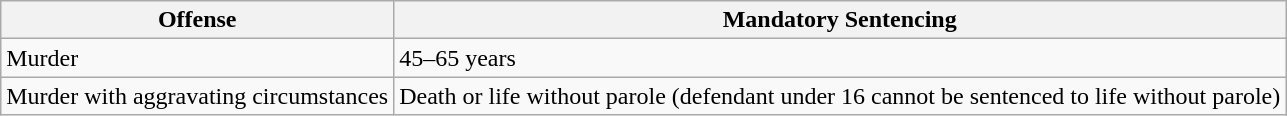<table class="wikitable">
<tr>
<th>Offense</th>
<th>Mandatory Sentencing</th>
</tr>
<tr>
<td>Murder</td>
<td>45–65 years</td>
</tr>
<tr>
<td>Murder with aggravating circumstances</td>
<td>Death or life without parole (defendant under 16 cannot be sentenced to life without parole)</td>
</tr>
</table>
